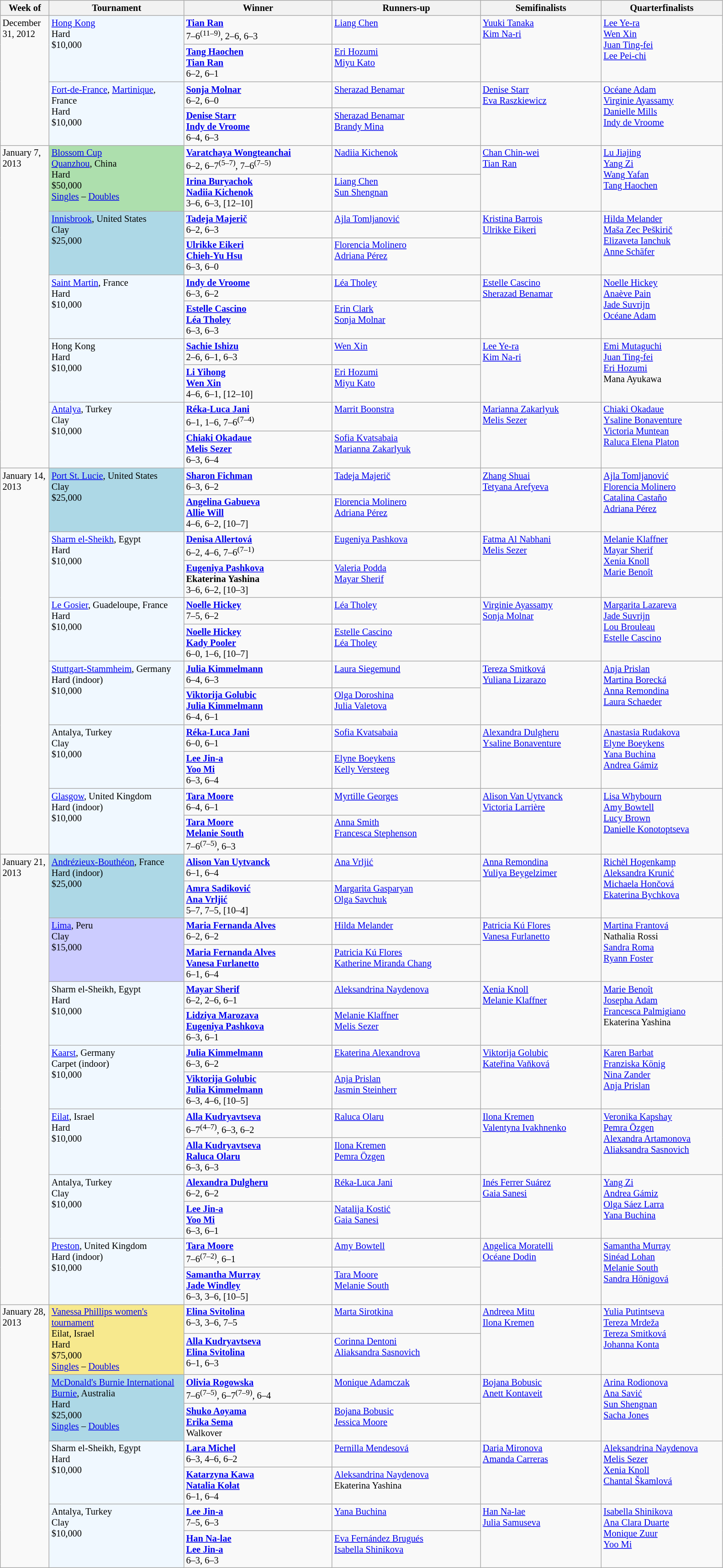<table class="wikitable" style="font-size:85%;">
<tr>
<th width="65">Week of</th>
<th style="width:190px;">Tournament</th>
<th style="width:210px;">Winner</th>
<th style="width:210px;">Runners-up</th>
<th style="width:170px;">Semifinalists</th>
<th style="width:170px;">Quarterfinalists</th>
</tr>
<tr valign=top>
<td rowspan=4>December 31, 2012</td>
<td rowspan="2" style="background:#f0f8ff;"><a href='#'>Hong Kong</a> <br> Hard <br> $10,000 <br> </td>
<td> <strong><a href='#'>Tian Ran</a></strong> <br> 7–6<sup>(11–9)</sup>, 2–6, 6–3</td>
<td> <a href='#'>Liang Chen</a></td>
<td rowspan=2> <a href='#'>Yuuki Tanaka</a> <br>  <a href='#'>Kim Na-ri</a></td>
<td rowspan=2> <a href='#'>Lee Ye-ra</a> <br>  <a href='#'>Wen Xin</a> <br>  <a href='#'>Juan Ting-fei</a> <br>  <a href='#'>Lee Pei-chi</a></td>
</tr>
<tr valign=top>
<td> <strong><a href='#'>Tang Haochen</a> <br>  <a href='#'>Tian Ran</a></strong> <br> 6–2, 6–1</td>
<td> <a href='#'>Eri Hozumi</a> <br>  <a href='#'>Miyu Kato</a></td>
</tr>
<tr valign=top>
<td rowspan="2" style="background:#f0f8ff;"><a href='#'>Fort-de-France</a>, <a href='#'>Martinique</a>, France <br> Hard <br> $10,000 <br> </td>
<td> <strong><a href='#'>Sonja Molnar</a></strong> <br> 6–2, 6–0</td>
<td> <a href='#'>Sherazad Benamar</a></td>
<td rowspan=2> <a href='#'>Denise Starr</a> <br>  <a href='#'>Eva Raszkiewicz</a></td>
<td rowspan=2> <a href='#'>Océane Adam</a> <br>  <a href='#'>Virginie Ayassamy</a> <br>  <a href='#'>Danielle Mills</a> <br>  <a href='#'>Indy de Vroome</a></td>
</tr>
<tr valign=top>
<td> <strong><a href='#'>Denise Starr</a> <br>  <a href='#'>Indy de Vroome</a></strong> <br> 6–4, 6–3</td>
<td> <a href='#'>Sherazad Benamar</a> <br>  <a href='#'>Brandy Mina</a></td>
</tr>
<tr valign=top>
<td rowspan=10>January 7, 2013</td>
<td rowspan="2" style="background:#addfad;"><a href='#'>Blossom Cup</a> <br>  <a href='#'>Quanzhou</a>, China <br> Hard <br> $50,000 <br> <a href='#'>Singles</a> – <a href='#'>Doubles</a></td>
<td> <strong><a href='#'>Varatchaya Wongteanchai</a></strong> <br> 6–2, 6–7<sup>(5–7)</sup>, 7–6<sup>(7–5)</sup></td>
<td> <a href='#'>Nadiia Kichenok</a></td>
<td rowspan=2> <a href='#'>Chan Chin-wei</a> <br>  <a href='#'>Tian Ran</a></td>
<td rowspan=2> <a href='#'>Lu Jiajing</a> <br>  <a href='#'>Yang Zi</a> <br>  <a href='#'>Wang Yafan</a> <br>  <a href='#'>Tang Haochen</a></td>
</tr>
<tr valign=top>
<td> <strong><a href='#'>Irina Buryachok</a> <br>  <a href='#'>Nadiia Kichenok</a></strong> <br> 3–6, 6–3, [12–10]</td>
<td> <a href='#'>Liang Chen</a> <br>  <a href='#'>Sun Shengnan</a></td>
</tr>
<tr valign=top>
<td rowspan="2" style="background:lightblue;"><a href='#'>Innisbrook</a>, United States <br> Clay <br> $25,000 <br>  </td>
<td> <strong><a href='#'>Tadeja Majerič</a></strong> <br> 6–2, 6–3</td>
<td> <a href='#'>Ajla Tomljanović</a></td>
<td rowspan=2> <a href='#'>Kristina Barrois</a> <br>  <a href='#'>Ulrikke Eikeri</a></td>
<td rowspan=2> <a href='#'>Hilda Melander</a> <br>  <a href='#'>Maša Zec Peškirič</a> <br>  <a href='#'>Elizaveta Ianchuk</a> <br>  <a href='#'>Anne Schäfer</a></td>
</tr>
<tr valign=top>
<td> <strong><a href='#'>Ulrikke Eikeri</a> <br>  <a href='#'>Chieh-Yu Hsu</a></strong> <br> 6–3, 6–0</td>
<td> <a href='#'>Florencia Molinero</a> <br>  <a href='#'>Adriana Pérez</a></td>
</tr>
<tr valign=top>
<td rowspan="2" style="background:#f0f8ff;"><a href='#'>Saint Martin</a>, France <br> Hard <br> $10,000 <br> </td>
<td> <strong><a href='#'>Indy de Vroome</a></strong> <br> 6–3, 6–2</td>
<td> <a href='#'>Léa Tholey</a></td>
<td rowspan=2> <a href='#'>Estelle Cascino</a> <br>  <a href='#'>Sherazad Benamar</a></td>
<td rowspan=2> <a href='#'>Noelle Hickey</a> <br>  <a href='#'>Anaève Pain</a> <br>  <a href='#'>Jade Suvrijn</a> <br>  <a href='#'>Océane Adam</a></td>
</tr>
<tr valign=top>
<td> <strong><a href='#'>Estelle Cascino</a> <br>  <a href='#'>Léa Tholey</a></strong> <br> 6–3, 6–3</td>
<td> <a href='#'>Erin Clark</a> <br>  <a href='#'>Sonja Molnar</a></td>
</tr>
<tr valign=top>
<td rowspan="2" style="background:#f0f8ff;">Hong Kong <br> Hard <br> $10,000 <br> </td>
<td> <strong><a href='#'>Sachie Ishizu</a></strong> <br> 2–6, 6–1, 6–3</td>
<td> <a href='#'>Wen Xin</a></td>
<td rowspan=2> <a href='#'>Lee Ye-ra</a> <br>  <a href='#'>Kim Na-ri</a></td>
<td rowspan=2> <a href='#'>Emi Mutaguchi</a> <br>  <a href='#'>Juan Ting-fei</a> <br>  <a href='#'>Eri Hozumi</a> <br>  Mana Ayukawa</td>
</tr>
<tr valign=top>
<td> <strong><a href='#'>Li Yihong</a> <br>  <a href='#'>Wen Xin</a></strong> <br> 4–6, 6–1, [12–10]</td>
<td> <a href='#'>Eri Hozumi</a> <br>  <a href='#'>Miyu Kato</a></td>
</tr>
<tr valign=top>
<td rowspan="2" style="background:#f0f8ff;"><a href='#'>Antalya</a>, Turkey <br> Clay <br> $10,000 <br> </td>
<td> <strong><a href='#'>Réka-Luca Jani</a></strong> <br> 6–1, 1–6, 7–6<sup>(7–4)</sup></td>
<td> <a href='#'>Marrit Boonstra</a></td>
<td rowspan=2> <a href='#'>Marianna Zakarlyuk</a> <br>  <a href='#'>Melis Sezer</a></td>
<td rowspan=2> <a href='#'>Chiaki Okadaue</a> <br>  <a href='#'>Ysaline Bonaventure</a> <br>  <a href='#'>Victoria Muntean</a> <br>  <a href='#'>Raluca Elena Platon</a></td>
</tr>
<tr valign=top>
<td> <strong><a href='#'>Chiaki Okadaue</a> <br>  <a href='#'>Melis Sezer</a></strong> <br> 6–3, 6–4</td>
<td> <a href='#'>Sofia Kvatsabaia</a> <br>  <a href='#'>Marianna Zakarlyuk</a></td>
</tr>
<tr valign=top>
<td rowspan=12>January 14, 2013</td>
<td rowspan="2" style="background:lightblue;"><a href='#'>Port St. Lucie</a>, United States <br> Clay <br> $25,000 <br>  </td>
<td> <strong><a href='#'>Sharon Fichman</a></strong> <br> 6–3, 6–2</td>
<td> <a href='#'>Tadeja Majerič</a></td>
<td rowspan=2> <a href='#'>Zhang Shuai</a> <br>  <a href='#'>Tetyana Arefyeva</a></td>
<td rowspan=2> <a href='#'>Ajla Tomljanović</a> <br>  <a href='#'>Florencia Molinero</a> <br>  <a href='#'>Catalina Castaño</a> <br>  <a href='#'>Adriana Pérez</a></td>
</tr>
<tr valign=top>
<td> <strong><a href='#'>Angelina Gabueva</a> <br>  <a href='#'>Allie Will</a></strong> <br> 4–6, 6–2, [10–7]</td>
<td> <a href='#'>Florencia Molinero</a> <br>  <a href='#'>Adriana Pérez</a></td>
</tr>
<tr valign=top>
<td rowspan="2" style="background:#f0f8ff;"><a href='#'>Sharm el-Sheikh</a>, Egypt <br> Hard <br> $10,000 <br> </td>
<td> <strong><a href='#'>Denisa Allertová</a></strong> <br> 6–2, 4–6, 7–6<sup>(7–1)</sup></td>
<td> <a href='#'>Eugeniya Pashkova</a></td>
<td rowspan=2> <a href='#'>Fatma Al Nabhani</a> <br>  <a href='#'>Melis Sezer</a></td>
<td rowspan=2> <a href='#'>Melanie Klaffner</a> <br>  <a href='#'>Mayar Sherif</a> <br>  <a href='#'>Xenia Knoll</a> <br>  <a href='#'>Marie Benoît</a></td>
</tr>
<tr valign=top>
<td> <strong><a href='#'>Eugeniya Pashkova</a> <br>  Ekaterina Yashina</strong> <br> 3–6, 6–2, [10–3]</td>
<td> <a href='#'>Valeria Podda</a> <br>  <a href='#'>Mayar Sherif</a></td>
</tr>
<tr valign=top>
<td rowspan="2" style="background:#f0f8ff;"><a href='#'>Le Gosier</a>, Guadeloupe, France <br> Hard <br> $10,000 <br> </td>
<td> <strong><a href='#'>Noelle Hickey</a></strong> <br> 7–5, 6–2</td>
<td> <a href='#'>Léa Tholey</a></td>
<td rowspan=2> <a href='#'>Virginie Ayassamy</a> <br>  <a href='#'>Sonja Molnar</a></td>
<td rowspan=2> <a href='#'>Margarita Lazareva</a> <br>  <a href='#'>Jade Suvrijn</a> <br>  <a href='#'>Lou Brouleau</a> <br>  <a href='#'>Estelle Cascino</a></td>
</tr>
<tr valign=top>
<td> <strong><a href='#'>Noelle Hickey</a> <br>  <a href='#'>Kady Pooler</a></strong> <br> 6–0, 1–6, [10–7]</td>
<td> <a href='#'>Estelle Cascino</a> <br>  <a href='#'>Léa Tholey</a></td>
</tr>
<tr valign=top>
<td rowspan="2" style="background:#f0f8ff;"><a href='#'>Stuttgart-Stammheim</a>, Germany <br> Hard (indoor) <br> $10,000 <br> </td>
<td> <strong><a href='#'>Julia Kimmelmann</a></strong> <br> 6–4, 6–3</td>
<td> <a href='#'>Laura Siegemund</a></td>
<td rowspan=2> <a href='#'>Tereza Smitková</a> <br>  <a href='#'>Yuliana Lizarazo</a></td>
<td rowspan=2> <a href='#'>Anja Prislan</a> <br>  <a href='#'>Martina Borecká</a> <br>  <a href='#'>Anna Remondina</a> <br>  <a href='#'>Laura Schaeder</a></td>
</tr>
<tr valign=top>
<td> <strong><a href='#'>Viktorija Golubic</a> <br>  <a href='#'>Julia Kimmelmann</a></strong> <br> 6–4, 6–1</td>
<td> <a href='#'>Olga Doroshina</a> <br>  <a href='#'>Julia Valetova</a></td>
</tr>
<tr valign=top>
<td rowspan="2" style="background:#f0f8ff;">Antalya, Turkey <br> Clay <br> $10,000 <br> </td>
<td> <strong><a href='#'>Réka-Luca Jani</a></strong> <br> 6–0, 6–1</td>
<td> <a href='#'>Sofia Kvatsabaia</a></td>
<td rowspan=2> <a href='#'>Alexandra Dulgheru</a> <br>  <a href='#'>Ysaline Bonaventure</a></td>
<td rowspan=2> <a href='#'>Anastasia Rudakova</a> <br>  <a href='#'>Elyne Boeykens</a> <br>  <a href='#'>Yana Buchina</a> <br>  <a href='#'>Andrea Gámiz</a></td>
</tr>
<tr valign=top>
<td> <strong><a href='#'>Lee Jin-a</a> <br>  <a href='#'>Yoo Mi</a></strong> <br> 6–3, 6–4</td>
<td> <a href='#'>Elyne Boeykens</a> <br>  <a href='#'>Kelly Versteeg</a></td>
</tr>
<tr valign=top>
<td rowspan="2" style="background:#f0f8ff;"><a href='#'>Glasgow</a>, United Kingdom <br> Hard (indoor) <br> $10,000 <br> </td>
<td> <strong><a href='#'>Tara Moore</a></strong> <br> 6–4, 6–1</td>
<td> <a href='#'>Myrtille Georges</a></td>
<td rowspan=2> <a href='#'>Alison Van Uytvanck</a> <br>  <a href='#'>Victoria Larrière</a></td>
<td rowspan=2> <a href='#'>Lisa Whybourn</a> <br>  <a href='#'>Amy Bowtell</a> <br>  <a href='#'>Lucy Brown</a> <br>  <a href='#'>Danielle Konotoptseva</a></td>
</tr>
<tr valign=top>
<td> <strong><a href='#'>Tara Moore</a> <br>  <a href='#'>Melanie South</a></strong> <br> 7–6<sup>(7–5)</sup>, 6–3</td>
<td> <a href='#'>Anna Smith</a> <br>  <a href='#'>Francesca Stephenson</a></td>
</tr>
<tr valign=top>
<td rowspan=14>January 21, 2013</td>
<td rowspan="2" style="background:lightblue;"><a href='#'>Andrézieux-Bouthéon</a>, France <br> Hard (indoor) <br> $25,000 <br>  </td>
<td> <strong><a href='#'>Alison Van Uytvanck</a></strong> <br> 6–1, 6–4</td>
<td> <a href='#'>Ana Vrljić</a></td>
<td rowspan=2> <a href='#'>Anna Remondina</a> <br>  <a href='#'>Yuliya Beygelzimer</a></td>
<td rowspan=2> <a href='#'>Richèl Hogenkamp</a> <br>  <a href='#'>Aleksandra Krunić</a> <br>  <a href='#'>Michaela Hončová</a> <br>  <a href='#'>Ekaterina Bychkova</a></td>
</tr>
<tr valign=top>
<td> <strong><a href='#'>Amra Sadiković</a> <br>  <a href='#'>Ana Vrljić</a></strong> <br> 5–7, 7–5, [10–4]</td>
<td> <a href='#'>Margarita Gasparyan</a> <br>  <a href='#'>Olga Savchuk</a></td>
</tr>
<tr valign=top>
<td rowspan="2" style="background:#ccccff;"><a href='#'>Lima</a>, Peru <br> Clay <br> $15,000 <br> </td>
<td> <strong><a href='#'>Maria Fernanda Alves</a></strong> <br> 6–2, 6–2</td>
<td> <a href='#'>Hilda Melander</a></td>
<td rowspan=2> <a href='#'>Patricia Kú Flores</a> <br>  <a href='#'>Vanesa Furlanetto</a></td>
<td rowspan=2> <a href='#'>Martina Frantová</a> <br>  Nathalia Rossi <br>  <a href='#'>Sandra Roma</a> <br>  <a href='#'>Ryann Foster</a></td>
</tr>
<tr valign=top>
<td> <strong><a href='#'>Maria Fernanda Alves</a> <br>  <a href='#'>Vanesa Furlanetto</a></strong> <br> 6–1, 6–4</td>
<td> <a href='#'>Patricia Kú Flores</a> <br>  <a href='#'>Katherine Miranda Chang</a></td>
</tr>
<tr valign=top>
<td rowspan="2" style="background:#f0f8ff;">Sharm el-Sheikh, Egypt <br> Hard <br> $10,000 <br> </td>
<td> <strong><a href='#'>Mayar Sherif</a></strong> <br> 6–2, 2–6, 6–1</td>
<td> <a href='#'>Aleksandrina Naydenova</a></td>
<td rowspan=2> <a href='#'>Xenia Knoll</a> <br>  <a href='#'>Melanie Klaffner</a></td>
<td rowspan=2> <a href='#'>Marie Benoît</a> <br>  <a href='#'>Josepha Adam</a> <br>  <a href='#'>Francesca Palmigiano</a> <br>  Ekaterina Yashina</td>
</tr>
<tr valign=top>
<td> <strong><a href='#'>Lidziya Marozava</a> <br>  <a href='#'>Eugeniya Pashkova</a></strong> <br> 6–3, 6–1</td>
<td> <a href='#'>Melanie Klaffner</a> <br>  <a href='#'>Melis Sezer</a></td>
</tr>
<tr valign=top>
<td rowspan="2" style="background:#f0f8ff;"><a href='#'>Kaarst</a>, Germany <br> Carpet (indoor) <br> $10,000 <br> </td>
<td> <strong><a href='#'>Julia Kimmelmann</a></strong> <br> 6–3, 6–2</td>
<td> <a href='#'>Ekaterina Alexandrova</a></td>
<td rowspan=2> <a href='#'>Viktorija Golubic</a> <br>  <a href='#'>Kateřina Vaňková</a></td>
<td rowspan=2> <a href='#'>Karen Barbat</a> <br>  <a href='#'>Franziska König</a> <br>  <a href='#'>Nina Zander</a> <br>  <a href='#'>Anja Prislan</a></td>
</tr>
<tr valign=top>
<td> <strong><a href='#'>Viktorija Golubic</a> <br>  <a href='#'>Julia Kimmelmann</a></strong> <br> 6–3, 4–6, [10–5]</td>
<td> <a href='#'>Anja Prislan</a> <br>  <a href='#'>Jasmin Steinherr</a></td>
</tr>
<tr valign=top>
<td rowspan="2" style="background:#f0f8ff;"><a href='#'>Eilat</a>, Israel <br> Hard <br> $10,000 <br> </td>
<td> <strong><a href='#'>Alla Kudryavtseva</a></strong> <br> 6–7<sup>(4–7)</sup>, 6–3, 6–2</td>
<td> <a href='#'>Raluca Olaru</a></td>
<td rowspan=2> <a href='#'>Ilona Kremen</a> <br>  <a href='#'>Valentyna Ivakhnenko</a></td>
<td rowspan=2> <a href='#'>Veronika Kapshay</a> <br>  <a href='#'>Pemra Özgen</a> <br>  <a href='#'>Alexandra Artamonova</a> <br>  <a href='#'>Aliaksandra Sasnovich</a></td>
</tr>
<tr valign=top>
<td> <strong><a href='#'>Alla Kudryavtseva</a> <br>  <a href='#'>Raluca Olaru</a></strong> <br> 6–3, 6–3</td>
<td> <a href='#'>Ilona Kremen</a> <br>  <a href='#'>Pemra Özgen</a></td>
</tr>
<tr valign=top>
<td rowspan="2" style="background:#f0f8ff;">Antalya, Turkey <br> Clay <br> $10,000 <br> </td>
<td> <strong><a href='#'>Alexandra Dulgheru</a></strong> <br> 6–2, 6–2</td>
<td> <a href='#'>Réka-Luca Jani</a></td>
<td rowspan=2> <a href='#'>Inés Ferrer Suárez</a> <br>  <a href='#'>Gaia Sanesi</a></td>
<td rowspan=2> <a href='#'>Yang Zi</a> <br>  <a href='#'>Andrea Gámiz</a> <br>  <a href='#'>Olga Sáez Larra</a> <br>  <a href='#'>Yana Buchina</a></td>
</tr>
<tr valign=top>
<td> <strong><a href='#'>Lee Jin-a</a> <br>  <a href='#'>Yoo Mi</a></strong> <br> 6–3, 6–1</td>
<td> <a href='#'>Natalija Kostić</a> <br>  <a href='#'>Gaia Sanesi</a></td>
</tr>
<tr valign=top>
<td rowspan="2" style="background:#f0f8ff;"><a href='#'>Preston</a>, United Kingdom <br> Hard (indoor) <br> $10,000 <br> </td>
<td> <strong><a href='#'>Tara Moore</a></strong> <br> 7–6<sup>(7–2)</sup>, 6–1</td>
<td> <a href='#'>Amy Bowtell</a></td>
<td rowspan=2> <a href='#'>Angelica Moratelli</a> <br>  <a href='#'>Océane Dodin</a></td>
<td rowspan=2> <a href='#'>Samantha Murray</a> <br>  <a href='#'>Sinéad Lohan</a> <br>  <a href='#'>Melanie South</a> <br>  <a href='#'>Sandra Hönigová</a></td>
</tr>
<tr valign=top>
<td> <strong><a href='#'>Samantha Murray</a> <br>  <a href='#'>Jade Windley</a></strong> <br> 6–3, 3–6, [10–5]</td>
<td> <a href='#'>Tara Moore</a> <br>  <a href='#'>Melanie South</a></td>
</tr>
<tr valign=top>
<td rowspan=8>January 28, 2013</td>
<td rowspan="2" style="background:#f7e98e;"><a href='#'>Vanessa Phillips women's tournament</a> <br> Eilat, Israel <br> Hard <br> $75,000 <br> <a href='#'>Singles</a> – <a href='#'>Doubles</a></td>
<td> <strong><a href='#'>Elina Svitolina</a></strong> <br> 6–3, 3–6, 7–5</td>
<td> <a href='#'>Marta Sirotkina</a></td>
<td rowspan=2> <a href='#'>Andreea Mitu</a> <br>  <a href='#'>Ilona Kremen</a></td>
<td rowspan=2> <a href='#'>Yulia Putintseva</a> <br>  <a href='#'>Tereza Mrdeža</a> <br>  <a href='#'>Tereza Smitková</a> <br>  <a href='#'>Johanna Konta</a></td>
</tr>
<tr valign=top>
<td> <strong><a href='#'>Alla Kudryavtseva</a> <br>  <a href='#'>Elina Svitolina</a></strong> <br> 6–1, 6–3</td>
<td> <a href='#'>Corinna Dentoni</a> <br>  <a href='#'>Aliaksandra Sasnovich</a></td>
</tr>
<tr valign=top>
<td rowspan="2" style="background:lightblue;"><a href='#'>McDonald's Burnie International</a> <br>  <a href='#'>Burnie</a>, Australia <br> Hard <br> $25,000 <br> <a href='#'>Singles</a> – <a href='#'>Doubles</a></td>
<td> <strong><a href='#'>Olivia Rogowska</a></strong> <br> 7–6<sup>(7–5)</sup>, 6–7<sup>(7–9)</sup>, 6–4</td>
<td> <a href='#'>Monique Adamczak</a></td>
<td rowspan=2> <a href='#'>Bojana Bobusic</a> <br>  <a href='#'>Anett Kontaveit</a></td>
<td rowspan=2> <a href='#'>Arina Rodionova</a> <br>  <a href='#'>Ana Savić</a> <br>  <a href='#'>Sun Shengnan</a> <br>  <a href='#'>Sacha Jones</a></td>
</tr>
<tr valign=top>
<td> <strong><a href='#'>Shuko Aoyama</a> <br>  <a href='#'>Erika Sema</a></strong> <br> Walkover</td>
<td> <a href='#'>Bojana Bobusic</a> <br>  <a href='#'>Jessica Moore</a></td>
</tr>
<tr valign=top>
<td rowspan="2" style="background:#f0f8ff;">Sharm el-Sheikh, Egypt <br> Hard <br> $10,000 <br> </td>
<td> <strong><a href='#'>Lara Michel</a></strong> <br> 6–3, 4–6, 6–2</td>
<td> <a href='#'>Pernilla Mendesová</a></td>
<td rowspan=2> <a href='#'>Daria Mironova</a> <br>  <a href='#'>Amanda Carreras</a></td>
<td rowspan=2> <a href='#'>Aleksandrina Naydenova</a> <br>  <a href='#'>Melis Sezer</a> <br>  <a href='#'>Xenia Knoll</a> <br>  <a href='#'>Chantal Škamlová</a></td>
</tr>
<tr valign=top>
<td> <strong><a href='#'>Katarzyna Kawa</a> <br>  <a href='#'>Natalia Kołat</a></strong> <br> 6–1, 6–4</td>
<td> <a href='#'>Aleksandrina Naydenova</a> <br>  Ekaterina Yashina</td>
</tr>
<tr valign=top>
<td rowspan="2" style="background:#f0f8ff;">Antalya, Turkey <br> Clay <br> $10,000 <br> </td>
<td> <strong><a href='#'>Lee Jin-a</a></strong> <br> 7–5, 6–3</td>
<td> <a href='#'>Yana Buchina</a></td>
<td rowspan=2> <a href='#'>Han Na-lae</a> <br>  <a href='#'>Julia Samuseva</a></td>
<td rowspan=2> <a href='#'>Isabella Shinikova</a> <br>  <a href='#'>Ana Clara Duarte</a> <br>  <a href='#'>Monique Zuur</a> <br>  <a href='#'>Yoo Mi</a></td>
</tr>
<tr valign=top>
<td> <strong><a href='#'>Han Na-lae</a> <br>  <a href='#'>Lee Jin-a</a></strong> <br> 6–3, 6–3</td>
<td> <a href='#'>Eva Fernández Brugués</a> <br>  <a href='#'>Isabella Shinikova</a></td>
</tr>
</table>
